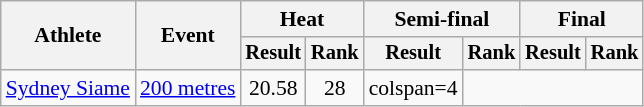<table class="wikitable" style="font-size:90%">
<tr>
<th rowspan="2">Athlete</th>
<th rowspan="2">Event</th>
<th colspan="2">Heat</th>
<th colspan="2">Semi-final</th>
<th colspan="2">Final</th>
</tr>
<tr style="font-size:95%">
<th>Result</th>
<th>Rank</th>
<th>Result</th>
<th>Rank</th>
<th>Result</th>
<th>Rank</th>
</tr>
<tr style=text-align:center>
<td style=text-align:left><a href='#'>Sydney Siame</a></td>
<td style=text-align:left><a href='#'>200 metres</a></td>
<td>20.58</td>
<td>28</td>
<td>colspan=4 </td>
</tr>
</table>
